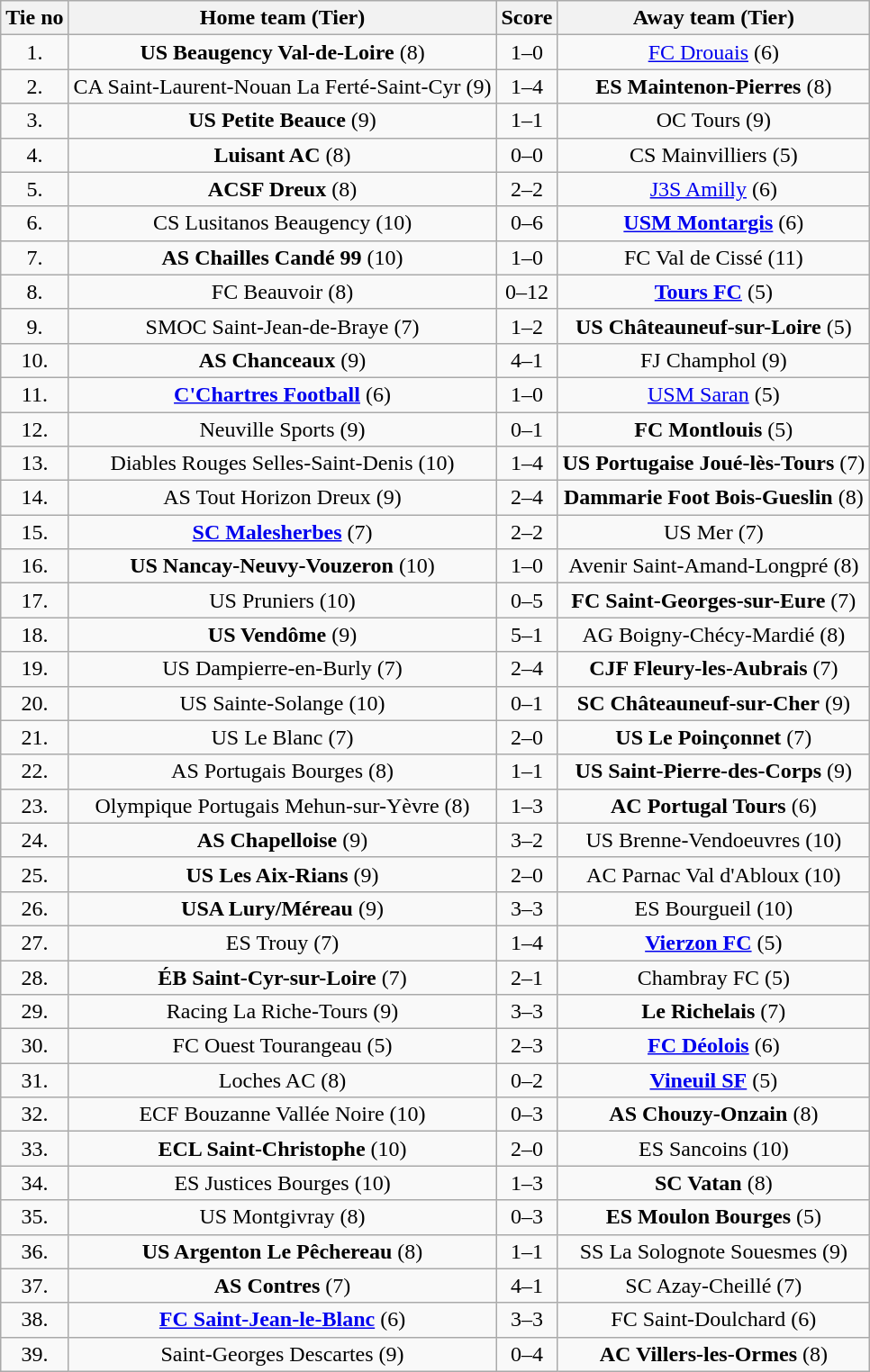<table class="wikitable" style="text-align: center">
<tr>
<th>Tie no</th>
<th>Home team (Tier)</th>
<th>Score</th>
<th>Away team (Tier)</th>
</tr>
<tr>
<td>1.</td>
<td><strong>US Beaugency Val-de-Loire</strong> (8)</td>
<td>1–0</td>
<td><a href='#'>FC Drouais</a> (6)</td>
</tr>
<tr>
<td>2.</td>
<td>CA Saint-Laurent-Nouan La Ferté-Saint-Cyr (9)</td>
<td>1–4</td>
<td><strong>ES Maintenon-Pierres</strong> (8)</td>
</tr>
<tr>
<td>3.</td>
<td><strong>US Petite Beauce</strong> (9)</td>
<td>1–1 </td>
<td>OC Tours (9)</td>
</tr>
<tr>
<td>4.</td>
<td><strong>Luisant AC</strong> (8)</td>
<td>0–0 </td>
<td>CS Mainvilliers (5)</td>
</tr>
<tr>
<td>5.</td>
<td><strong>ACSF Dreux</strong> (8)</td>
<td>2–2 </td>
<td><a href='#'>J3S Amilly</a> (6)</td>
</tr>
<tr>
<td>6.</td>
<td>CS Lusitanos Beaugency (10)</td>
<td>0–6</td>
<td><strong><a href='#'>USM Montargis</a></strong> (6)</td>
</tr>
<tr>
<td>7.</td>
<td><strong>AS Chailles Candé 99</strong> (10)</td>
<td>1–0</td>
<td>FC Val de Cissé (11)</td>
</tr>
<tr>
<td>8.</td>
<td>FC Beauvoir (8)</td>
<td>0–12</td>
<td><strong><a href='#'>Tours FC</a></strong> (5)</td>
</tr>
<tr>
<td>9.</td>
<td>SMOC Saint-Jean-de-Braye (7)</td>
<td>1–2</td>
<td><strong>US Châteauneuf-sur-Loire</strong> (5)</td>
</tr>
<tr>
<td>10.</td>
<td><strong>AS Chanceaux</strong> (9)</td>
<td>4–1</td>
<td>FJ Champhol (9)</td>
</tr>
<tr>
<td>11.</td>
<td><strong><a href='#'>C'Chartres Football</a></strong> (6)</td>
<td>1–0</td>
<td><a href='#'>USM Saran</a> (5)</td>
</tr>
<tr>
<td>12.</td>
<td>Neuville Sports (9)</td>
<td>0–1</td>
<td><strong>FC Montlouis</strong> (5)</td>
</tr>
<tr>
<td>13.</td>
<td>Diables Rouges Selles-Saint-Denis (10)</td>
<td>1–4</td>
<td><strong>US Portugaise Joué-lès-Tours</strong> (7)</td>
</tr>
<tr>
<td>14.</td>
<td>AS Tout Horizon Dreux (9)</td>
<td>2–4</td>
<td><strong>Dammarie Foot Bois-Gueslin</strong> (8)</td>
</tr>
<tr>
<td>15.</td>
<td><strong><a href='#'>SC Malesherbes</a></strong> (7)</td>
<td>2–2 </td>
<td>US Mer (7)</td>
</tr>
<tr>
<td>16.</td>
<td><strong>US Nancay-Neuvy-Vouzeron</strong> (10)</td>
<td>1–0</td>
<td>Avenir Saint-Amand-Longpré (8)</td>
</tr>
<tr>
<td>17.</td>
<td>US Pruniers (10)</td>
<td>0–5</td>
<td><strong>FC Saint-Georges-sur-Eure</strong> (7)</td>
</tr>
<tr>
<td>18.</td>
<td><strong>US Vendôme</strong> (9)</td>
<td>5–1</td>
<td>AG Boigny-Chécy-Mardié (8)</td>
</tr>
<tr>
<td>19.</td>
<td>US Dampierre-en-Burly (7)</td>
<td>2–4</td>
<td><strong>CJF Fleury-les-Aubrais</strong> (7)</td>
</tr>
<tr>
<td>20.</td>
<td>US Sainte-Solange (10)</td>
<td>0–1</td>
<td><strong>SC Châteauneuf-sur-Cher</strong> (9)</td>
</tr>
<tr>
<td>21.</td>
<td>US Le Blanc (7)</td>
<td>2–0</td>
<td><strong>US Le Poinçonnet</strong> (7)</td>
</tr>
<tr>
<td>22.</td>
<td>AS Portugais Bourges (8)</td>
<td>1–1 </td>
<td><strong>US Saint-Pierre-des-Corps</strong> (9)</td>
</tr>
<tr>
<td>23.</td>
<td>Olympique Portugais Mehun-sur-Yèvre (8)</td>
<td>1–3</td>
<td><strong>AC Portugal Tours</strong> (6)</td>
</tr>
<tr>
<td>24.</td>
<td><strong>AS Chapelloise</strong> (9)</td>
<td>3–2</td>
<td>US Brenne-Vendoeuvres (10)</td>
</tr>
<tr>
<td>25.</td>
<td><strong>US Les Aix-Rians</strong> (9)</td>
<td>2–0</td>
<td>AC Parnac Val d'Abloux (10)</td>
</tr>
<tr>
<td>26.</td>
<td><strong>USA Lury/Méreau</strong> (9)</td>
<td>3–3 </td>
<td>ES Bourgueil (10)</td>
</tr>
<tr>
<td>27.</td>
<td>ES Trouy (7)</td>
<td>1–4</td>
<td><strong><a href='#'>Vierzon FC</a></strong> (5)</td>
</tr>
<tr>
<td>28.</td>
<td><strong>ÉB Saint-Cyr-sur-Loire</strong> (7)</td>
<td>2–1</td>
<td>Chambray FC (5)</td>
</tr>
<tr>
<td>29.</td>
<td>Racing La Riche-Tours (9)</td>
<td>3–3 </td>
<td><strong>Le Richelais</strong> (7)</td>
</tr>
<tr>
<td>30.</td>
<td>FC Ouest Tourangeau (5)</td>
<td>2–3</td>
<td><strong><a href='#'>FC Déolois</a></strong> (6)</td>
</tr>
<tr>
<td>31.</td>
<td>Loches AC (8)</td>
<td>0–2</td>
<td><strong><a href='#'>Vineuil SF</a></strong> (5)</td>
</tr>
<tr>
<td>32.</td>
<td>ECF Bouzanne Vallée Noire (10)</td>
<td>0–3</td>
<td><strong>AS Chouzy-Onzain</strong> (8)</td>
</tr>
<tr>
<td>33.</td>
<td><strong>ECL Saint-Christophe</strong> (10)</td>
<td>2–0</td>
<td>ES Sancoins (10)</td>
</tr>
<tr>
<td>34.</td>
<td>ES Justices Bourges (10)</td>
<td>1–3</td>
<td><strong>SC Vatan</strong> (8)</td>
</tr>
<tr>
<td>35.</td>
<td>US Montgivray (8)</td>
<td>0–3</td>
<td><strong>ES Moulon Bourges</strong> (5)</td>
</tr>
<tr>
<td>36.</td>
<td><strong>US Argenton Le Pêchereau</strong> (8)</td>
<td>1–1 </td>
<td>SS La Solognote Souesmes (9)</td>
</tr>
<tr>
<td>37.</td>
<td><strong>AS Contres</strong> (7)</td>
<td>4–1</td>
<td>SC Azay-Cheillé (7)</td>
</tr>
<tr>
<td>38.</td>
<td><strong><a href='#'>FC Saint-Jean-le-Blanc</a></strong> (6)</td>
<td>3–3 </td>
<td>FC Saint-Doulchard (6)</td>
</tr>
<tr>
<td>39.</td>
<td>Saint-Georges Descartes (9)</td>
<td>0–4</td>
<td><strong>AC Villers-les-Ormes</strong> (8)</td>
</tr>
</table>
